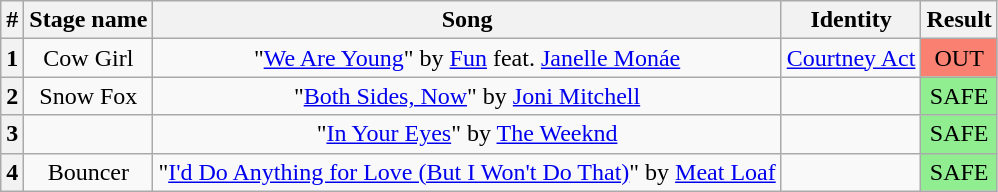<table class="wikitable plainrowheaders" style="text-align: center;">
<tr>
<th>#</th>
<th>Stage name</th>
<th>Song</th>
<th>Identity</th>
<th>Result</th>
</tr>
<tr>
<th>1</th>
<td>Cow Girl</td>
<td>"<a href='#'>We Are Young</a>" by <a href='#'>Fun</a> feat. <a href='#'>Janelle Monáe</a></td>
<td><a href='#'>Courtney Act</a></td>
<td bgcolor=salmon>OUT</td>
</tr>
<tr>
<th>2</th>
<td>Snow Fox</td>
<td>"<a href='#'>Both Sides, Now</a>" by <a href='#'>Joni Mitchell</a></td>
<td></td>
<td bgcolor=lightgreen>SAFE</td>
</tr>
<tr>
<th>3</th>
<td></td>
<td>"<a href='#'>In Your Eyes</a>" by <a href='#'>The Weeknd</a></td>
<td></td>
<td bgcolor=lightgreen>SAFE</td>
</tr>
<tr>
<th>4</th>
<td>Bouncer</td>
<td>"<a href='#'>I'd Do Anything for Love (But I Won't Do That)</a>" by <a href='#'>Meat Loaf</a></td>
<td></td>
<td bgcolor=lightgreen>SAFE</td>
</tr>
</table>
